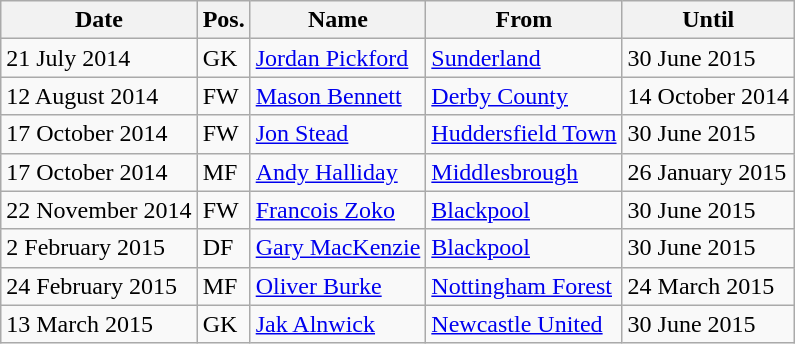<table class="wikitable">
<tr>
<th>Date</th>
<th>Pos.</th>
<th>Name</th>
<th>From</th>
<th>Until</th>
</tr>
<tr>
<td>21 July 2014</td>
<td>GK</td>
<td> <a href='#'>Jordan Pickford</a></td>
<td> <a href='#'>Sunderland</a></td>
<td>30 June 2015</td>
</tr>
<tr>
<td>12 August 2014</td>
<td>FW</td>
<td> <a href='#'>Mason Bennett</a></td>
<td> <a href='#'>Derby County</a></td>
<td>14 October 2014</td>
</tr>
<tr>
<td>17 October 2014</td>
<td>FW</td>
<td> <a href='#'>Jon Stead</a></td>
<td> <a href='#'>Huddersfield Town</a></td>
<td>30 June 2015</td>
</tr>
<tr>
<td>17 October 2014</td>
<td>MF</td>
<td> <a href='#'>Andy Halliday</a></td>
<td> <a href='#'>Middlesbrough</a></td>
<td>26 January 2015</td>
</tr>
<tr>
<td>22 November 2014</td>
<td>FW</td>
<td> <a href='#'>Francois Zoko</a></td>
<td> <a href='#'>Blackpool</a></td>
<td>30 June 2015</td>
</tr>
<tr>
<td>2 February 2015</td>
<td>DF</td>
<td> <a href='#'>Gary MacKenzie</a></td>
<td> <a href='#'>Blackpool</a></td>
<td>30 June 2015</td>
</tr>
<tr>
<td>24 February 2015</td>
<td>MF</td>
<td> <a href='#'>Oliver Burke</a></td>
<td> <a href='#'>Nottingham Forest</a></td>
<td>24 March 2015</td>
</tr>
<tr>
<td>13 March 2015</td>
<td>GK</td>
<td> <a href='#'>Jak Alnwick</a></td>
<td> <a href='#'>Newcastle United</a></td>
<td>30 June 2015</td>
</tr>
</table>
